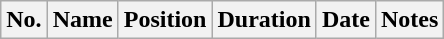<table class="wikitable">
<tr>
<th>No.</th>
<th>Name</th>
<th>Position</th>
<th>Duration</th>
<th>Date</th>
<th>Notes</th>
</tr>
</table>
